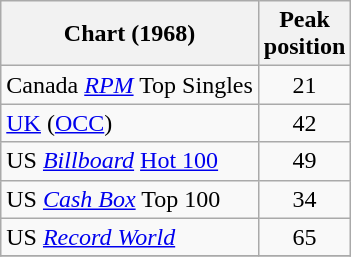<table class="wikitable sortable">
<tr>
<th>Chart (1968)</th>
<th>Peak<br>position</th>
</tr>
<tr>
<td>Canada <em><a href='#'>RPM</a></em> Top Singles</td>
<td style="text-align:center;">21</td>
</tr>
<tr>
<td><a href='#'>UK</a> (<a href='#'>OCC</a>)</td>
<td style="text-align:center;">42</td>
</tr>
<tr>
<td>US <em><a href='#'>Billboard</a></em> <a href='#'>Hot 100</a></td>
<td style="text-align:center;">49</td>
</tr>
<tr>
<td>US <a href='#'><em>Cash Box</em></a> Top 100</td>
<td align="center">34</td>
</tr>
<tr>
<td>US <em><a href='#'>Record World</a></em></td>
<td style="text-align:center;">65</td>
</tr>
<tr>
</tr>
</table>
